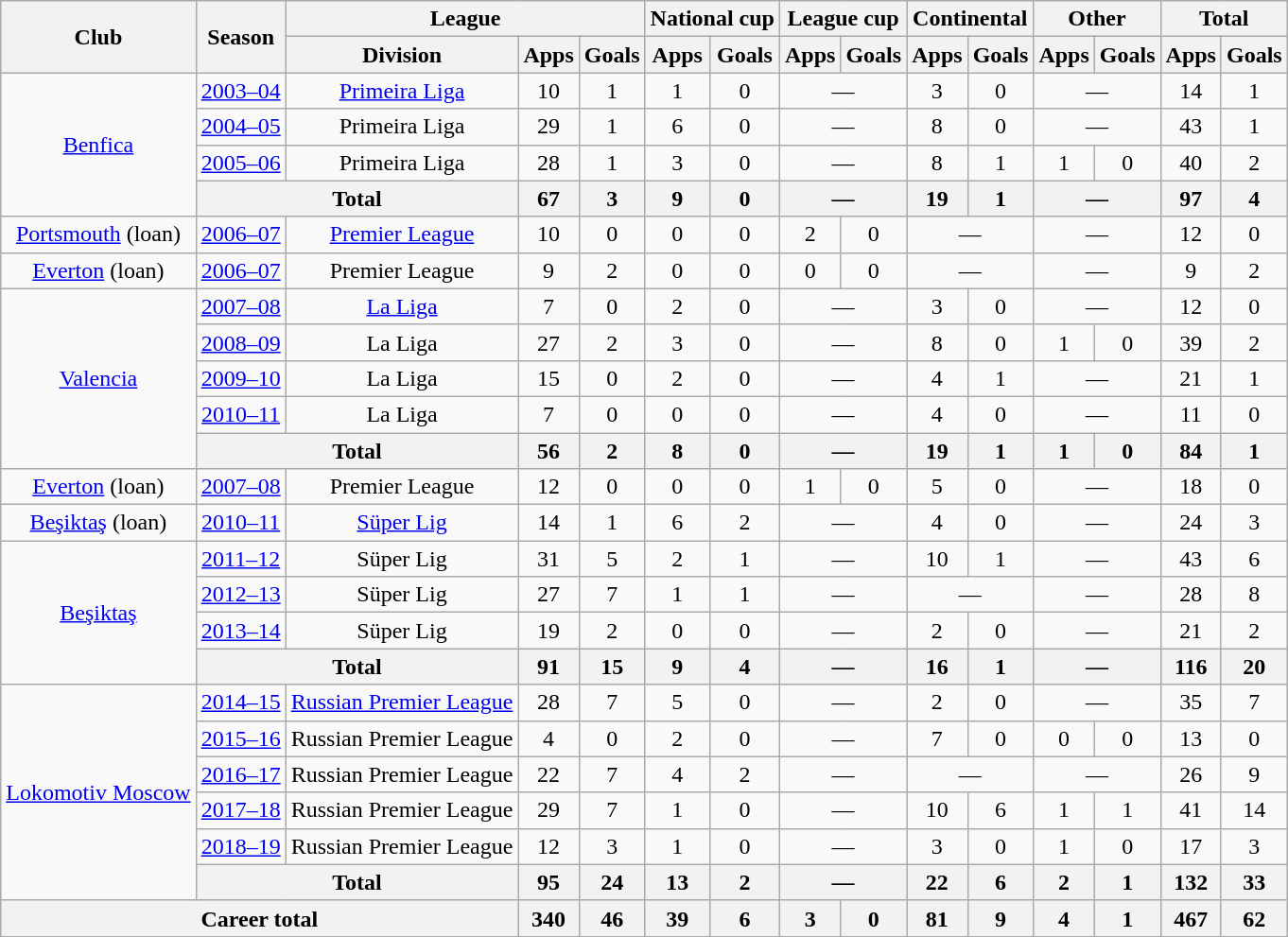<table class="wikitable" style="text-align: center;">
<tr>
<th rowspan="2">Club</th>
<th rowspan="2">Season</th>
<th colspan="3">League</th>
<th colspan="2">National cup</th>
<th colspan="2">League cup</th>
<th colspan="2">Continental</th>
<th colspan="2">Other</th>
<th colspan="2">Total</th>
</tr>
<tr>
<th>Division</th>
<th>Apps</th>
<th>Goals</th>
<th>Apps</th>
<th>Goals</th>
<th>Apps</th>
<th>Goals</th>
<th>Apps</th>
<th>Goals</th>
<th>Apps</th>
<th>Goals</th>
<th>Apps</th>
<th>Goals</th>
</tr>
<tr>
<td rowspan="4"><a href='#'>Benfica</a></td>
<td><a href='#'>2003–04</a></td>
<td><a href='#'>Primeira Liga</a></td>
<td>10</td>
<td>1</td>
<td>1</td>
<td>0</td>
<td colspan="2">—</td>
<td>3</td>
<td>0</td>
<td colspan="2">—</td>
<td>14</td>
<td>1</td>
</tr>
<tr>
<td><a href='#'>2004–05</a></td>
<td>Primeira Liga</td>
<td>29</td>
<td>1</td>
<td>6</td>
<td>0</td>
<td colspan="2">—</td>
<td>8</td>
<td>0</td>
<td colspan="2">—</td>
<td>43</td>
<td>1</td>
</tr>
<tr>
<td><a href='#'>2005–06</a></td>
<td>Primeira Liga</td>
<td>28</td>
<td>1</td>
<td>3</td>
<td>0</td>
<td colspan="2">—</td>
<td>8</td>
<td>1</td>
<td>1</td>
<td>0</td>
<td>40</td>
<td>2</td>
</tr>
<tr>
<th colspan="2">Total</th>
<th>67</th>
<th>3</th>
<th>9</th>
<th>0</th>
<th colspan="2">—</th>
<th>19</th>
<th>1</th>
<th colspan="2">—</th>
<th>97</th>
<th>4</th>
</tr>
<tr>
<td><a href='#'>Portsmouth</a> (loan)</td>
<td><a href='#'>2006–07</a></td>
<td><a href='#'>Premier League</a></td>
<td>10</td>
<td>0</td>
<td>0</td>
<td>0</td>
<td>2</td>
<td>0</td>
<td colspan="2">—</td>
<td colspan="2">—</td>
<td>12</td>
<td>0</td>
</tr>
<tr>
<td><a href='#'>Everton</a> (loan)</td>
<td><a href='#'>2006–07</a></td>
<td>Premier League</td>
<td>9</td>
<td>2</td>
<td>0</td>
<td>0</td>
<td>0</td>
<td>0</td>
<td colspan="2">—</td>
<td colspan="2">—</td>
<td>9</td>
<td>2</td>
</tr>
<tr>
<td rowspan="5"><a href='#'>Valencia</a></td>
<td><a href='#'>2007–08</a></td>
<td><a href='#'>La Liga</a></td>
<td>7</td>
<td>0</td>
<td>2</td>
<td>0</td>
<td colspan="2">—</td>
<td>3</td>
<td>0</td>
<td colspan="2">—</td>
<td>12</td>
<td>0</td>
</tr>
<tr>
<td><a href='#'>2008–09</a></td>
<td>La Liga</td>
<td>27</td>
<td>2</td>
<td>3</td>
<td>0</td>
<td colspan="2">—</td>
<td>8</td>
<td>0</td>
<td>1</td>
<td>0</td>
<td>39</td>
<td>2</td>
</tr>
<tr>
<td><a href='#'>2009–10</a></td>
<td>La Liga</td>
<td>15</td>
<td>0</td>
<td>2</td>
<td>0</td>
<td colspan="2">—</td>
<td>4</td>
<td>1</td>
<td colspan="2">—</td>
<td>21</td>
<td>1</td>
</tr>
<tr>
<td><a href='#'>2010–11</a></td>
<td>La Liga</td>
<td>7</td>
<td>0</td>
<td>0</td>
<td>0</td>
<td colspan="2">—</td>
<td>4</td>
<td>0</td>
<td colspan="2">—</td>
<td>11</td>
<td>0</td>
</tr>
<tr>
<th colspan="2">Total</th>
<th>56</th>
<th>2</th>
<th>8</th>
<th>0</th>
<th colspan="2">—</th>
<th>19</th>
<th>1</th>
<th>1</th>
<th>0</th>
<th>84</th>
<th>1</th>
</tr>
<tr>
<td><a href='#'>Everton</a> (loan)</td>
<td><a href='#'>2007–08</a></td>
<td>Premier League</td>
<td>12</td>
<td>0</td>
<td>0</td>
<td>0</td>
<td>1</td>
<td>0</td>
<td>5</td>
<td>0</td>
<td colspan="2">—</td>
<td>18</td>
<td>0</td>
</tr>
<tr>
<td><a href='#'>Beşiktaş</a> (loan)</td>
<td><a href='#'>2010–11</a></td>
<td><a href='#'>Süper Lig</a></td>
<td>14</td>
<td>1</td>
<td>6</td>
<td>2</td>
<td colspan="2">—</td>
<td>4</td>
<td>0</td>
<td colspan="2">—</td>
<td>24</td>
<td>3</td>
</tr>
<tr>
<td rowspan="4"><a href='#'>Beşiktaş</a></td>
<td><a href='#'>2011–12</a></td>
<td>Süper Lig</td>
<td>31</td>
<td>5</td>
<td>2</td>
<td>1</td>
<td colspan="2">—</td>
<td>10</td>
<td>1</td>
<td colspan="2">—</td>
<td>43</td>
<td>6</td>
</tr>
<tr>
<td><a href='#'>2012–13</a></td>
<td>Süper Lig</td>
<td>27</td>
<td>7</td>
<td>1</td>
<td>1</td>
<td colspan="2">—</td>
<td colspan="2">—</td>
<td colspan="2">—</td>
<td>28</td>
<td>8</td>
</tr>
<tr>
<td><a href='#'>2013–14</a></td>
<td>Süper Lig</td>
<td>19</td>
<td>2</td>
<td>0</td>
<td>0</td>
<td colspan="2">—</td>
<td>2</td>
<td>0</td>
<td colspan="2">—</td>
<td>21</td>
<td>2</td>
</tr>
<tr>
<th colspan="2">Total</th>
<th>91</th>
<th>15</th>
<th>9</th>
<th>4</th>
<th colspan="2">—</th>
<th>16</th>
<th>1</th>
<th colspan="2">—</th>
<th>116</th>
<th>20</th>
</tr>
<tr>
<td rowspan="6"><a href='#'>Lokomotiv Moscow</a></td>
<td><a href='#'>2014–15</a></td>
<td><a href='#'>Russian Premier League</a></td>
<td>28</td>
<td>7</td>
<td>5</td>
<td>0</td>
<td colspan="2">—</td>
<td>2</td>
<td>0</td>
<td colspan="2">—</td>
<td>35</td>
<td>7</td>
</tr>
<tr>
<td><a href='#'>2015–16</a></td>
<td>Russian Premier League</td>
<td>4</td>
<td>0</td>
<td>2</td>
<td>0</td>
<td colspan="2">—</td>
<td>7</td>
<td>0</td>
<td>0</td>
<td>0</td>
<td>13</td>
<td>0</td>
</tr>
<tr>
<td><a href='#'>2016–17</a></td>
<td>Russian Premier League</td>
<td>22</td>
<td>7</td>
<td>4</td>
<td>2</td>
<td colspan="2">—</td>
<td colspan="2">—</td>
<td colspan="2">—</td>
<td>26</td>
<td>9</td>
</tr>
<tr>
<td><a href='#'>2017–18</a></td>
<td>Russian Premier League</td>
<td>29</td>
<td>7</td>
<td>1</td>
<td>0</td>
<td colspan="2">—</td>
<td>10</td>
<td>6</td>
<td>1</td>
<td>1</td>
<td>41</td>
<td>14</td>
</tr>
<tr>
<td><a href='#'>2018–19</a></td>
<td>Russian Premier League</td>
<td>12</td>
<td>3</td>
<td>1</td>
<td>0</td>
<td colspan="2">—</td>
<td>3</td>
<td>0</td>
<td>1</td>
<td>0</td>
<td>17</td>
<td>3</td>
</tr>
<tr>
<th colspan="2">Total</th>
<th>95</th>
<th>24</th>
<th>13</th>
<th>2</th>
<th colspan="2">—</th>
<th>22</th>
<th>6</th>
<th>2</th>
<th>1</th>
<th>132</th>
<th>33</th>
</tr>
<tr>
<th colspan="3">Career total</th>
<th>340</th>
<th>46</th>
<th>39</th>
<th>6</th>
<th>3</th>
<th>0</th>
<th>81</th>
<th>9</th>
<th>4</th>
<th>1</th>
<th>467</th>
<th>62</th>
</tr>
</table>
